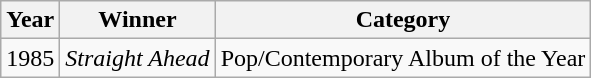<table class="wikitable">
<tr>
<th>Year</th>
<th>Winner</th>
<th>Category</th>
</tr>
<tr>
<td>1985</td>
<td><em>Straight Ahead</em></td>
<td>Pop/Contemporary Album of the Year</td>
</tr>
</table>
